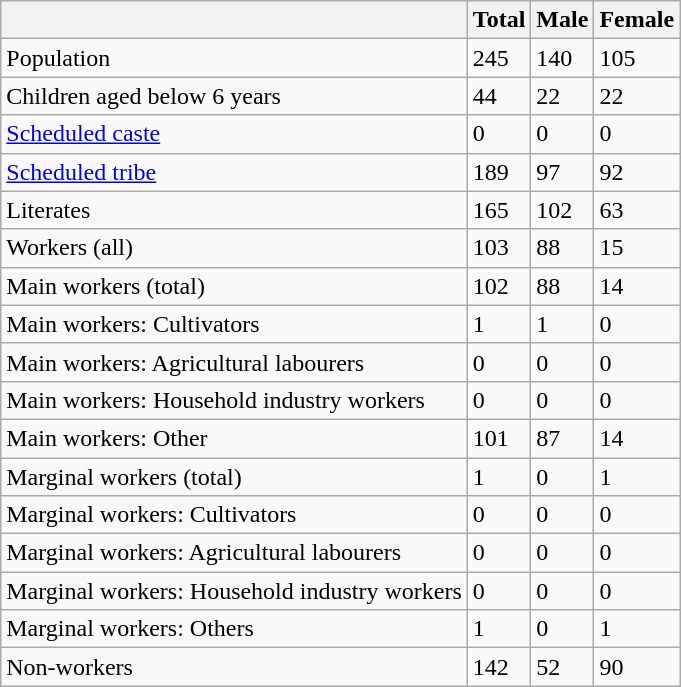<table class="wikitable sortable">
<tr>
<th></th>
<th>Total</th>
<th>Male</th>
<th>Female</th>
</tr>
<tr>
<td>Population</td>
<td>245</td>
<td>140</td>
<td>105</td>
</tr>
<tr>
<td>Children aged below 6 years</td>
<td>44</td>
<td>22</td>
<td>22</td>
</tr>
<tr>
<td><a href='#'>Scheduled caste</a></td>
<td>0</td>
<td>0</td>
<td>0</td>
</tr>
<tr>
<td><a href='#'>Scheduled tribe</a></td>
<td>189</td>
<td>97</td>
<td>92</td>
</tr>
<tr>
<td>Literates</td>
<td>165</td>
<td>102</td>
<td>63</td>
</tr>
<tr>
<td>Workers (all)</td>
<td>103</td>
<td>88</td>
<td>15</td>
</tr>
<tr>
<td>Main workers (total)</td>
<td>102</td>
<td>88</td>
<td>14</td>
</tr>
<tr>
<td>Main workers: Cultivators</td>
<td>1</td>
<td>1</td>
<td>0</td>
</tr>
<tr>
<td>Main workers: Agricultural labourers</td>
<td>0</td>
<td>0</td>
<td>0</td>
</tr>
<tr>
<td>Main workers: Household industry workers</td>
<td>0</td>
<td>0</td>
<td>0</td>
</tr>
<tr>
<td>Main workers: Other</td>
<td>101</td>
<td>87</td>
<td>14</td>
</tr>
<tr>
<td>Marginal workers (total)</td>
<td>1</td>
<td>0</td>
<td>1</td>
</tr>
<tr>
<td>Marginal workers: Cultivators</td>
<td>0</td>
<td>0</td>
<td>0</td>
</tr>
<tr>
<td>Marginal workers: Agricultural labourers</td>
<td>0</td>
<td>0</td>
<td>0</td>
</tr>
<tr>
<td>Marginal workers: Household industry workers</td>
<td>0</td>
<td>0</td>
<td>0</td>
</tr>
<tr>
<td>Marginal workers: Others</td>
<td>1</td>
<td>0</td>
<td>1</td>
</tr>
<tr>
<td>Non-workers</td>
<td>142</td>
<td>52</td>
<td>90</td>
</tr>
</table>
